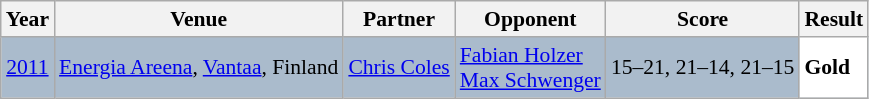<table class="sortable wikitable" style="font-size: 90%;">
<tr>
<th>Year</th>
<th>Venue</th>
<th>Partner</th>
<th>Opponent</th>
<th>Score</th>
<th>Result</th>
</tr>
<tr style="background:#AABBCC">
<td align="center"><a href='#'>2011</a></td>
<td align="left"><a href='#'>Energia Areena</a>, <a href='#'>Vantaa</a>, Finland</td>
<td align="left"> <a href='#'>Chris Coles</a></td>
<td align="left"> <a href='#'>Fabian Holzer</a><br> <a href='#'>Max Schwenger</a></td>
<td align="left">15–21, 21–14, 21–15</td>
<td style="text-align:left; background:white"> <strong>Gold</strong></td>
</tr>
</table>
